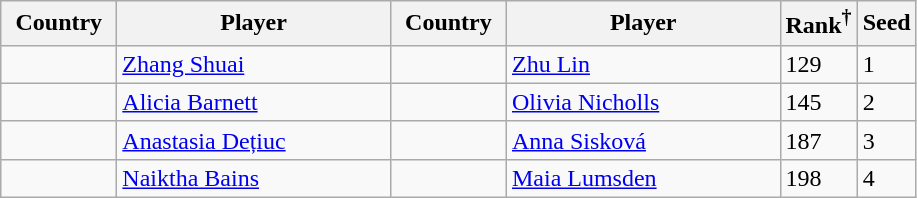<table class="sortable wikitable">
<tr>
<th width="70">Country</th>
<th width="175">Player</th>
<th width="70">Country</th>
<th width="175">Player</th>
<th>Rank<sup>†</sup></th>
<th>Seed</th>
</tr>
<tr>
<td></td>
<td><a href='#'>Zhang Shuai</a></td>
<td></td>
<td><a href='#'>Zhu Lin</a></td>
<td>129</td>
<td>1</td>
</tr>
<tr>
<td></td>
<td><a href='#'>Alicia Barnett</a></td>
<td></td>
<td><a href='#'>Olivia Nicholls</a></td>
<td>145</td>
<td>2</td>
</tr>
<tr>
<td></td>
<td><a href='#'>Anastasia Dețiuc</a></td>
<td></td>
<td><a href='#'>Anna Sisková</a></td>
<td>187</td>
<td>3</td>
</tr>
<tr>
<td></td>
<td><a href='#'>Naiktha Bains</a></td>
<td></td>
<td><a href='#'>Maia Lumsden</a></td>
<td>198</td>
<td>4</td>
</tr>
</table>
